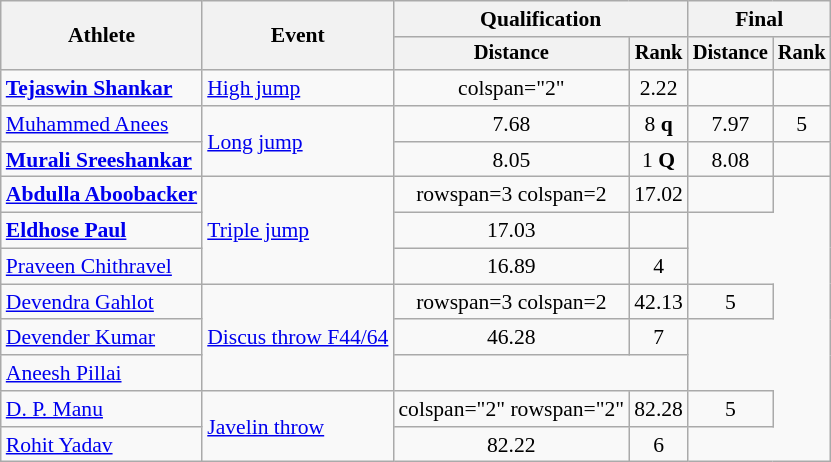<table class="wikitable" style="font-size:90%; text-align:center">
<tr>
<th rowspan=2>Athlete</th>
<th rowspan=2>Event</th>
<th colspan=2>Qualification</th>
<th colspan=2>Final</th>
</tr>
<tr style="font-size:95%">
<th>Distance</th>
<th>Rank</th>
<th>Distance</th>
<th>Rank</th>
</tr>
<tr>
<td align=left><strong><a href='#'>Tejaswin Shankar</a></strong></td>
<td align=left><a href='#'>High jump</a></td>
<td>colspan="2"</td>
<td>2.22</td>
<td></td>
</tr>
<tr>
<td align=left><a href='#'>Muhammed Anees</a></td>
<td align=left rowspan=2><a href='#'>Long jump</a></td>
<td>7.68</td>
<td>8 <strong>q</strong></td>
<td>7.97</td>
<td>5</td>
</tr>
<tr>
<td align=left><strong><a href='#'>Murali Sreeshankar</a></strong></td>
<td>8.05</td>
<td>1 <strong>Q</strong></td>
<td>8.08</td>
<td></td>
</tr>
<tr>
<td align=left><strong><a href='#'>Abdulla Aboobacker</a></strong></td>
<td align=left rowspan=3><a href='#'>Triple jump</a></td>
<td>rowspan=3 colspan=2 </td>
<td>17.02</td>
<td></td>
</tr>
<tr>
<td align=left><strong><a href='#'>Eldhose Paul</a></strong></td>
<td>17.03</td>
<td></td>
</tr>
<tr>
<td align=left><a href='#'>Praveen Chithravel</a></td>
<td>16.89</td>
<td>4</td>
</tr>
<tr>
<td align=left><a href='#'>Devendra Gahlot</a></td>
<td align=left rowspan=3><a href='#'>Discus throw F44/64</a></td>
<td>rowspan=3 colspan=2 </td>
<td>42.13</td>
<td>5</td>
</tr>
<tr>
<td align=left><a href='#'>Devender Kumar</a></td>
<td>46.28</td>
<td>7</td>
</tr>
<tr>
<td align=left><a href='#'>Aneesh Pillai</a></td>
<td colspan=2></td>
</tr>
<tr>
<td align="left"><a href='#'>D. P. Manu</a></td>
<td align=left rowspan="2"><a href='#'>Javelin throw</a></td>
<td>colspan="2" rowspan="2"</td>
<td>82.28</td>
<td>5</td>
</tr>
<tr>
<td align=left><a href='#'>Rohit Yadav</a></td>
<td>82.22</td>
<td>6</td>
</tr>
</table>
